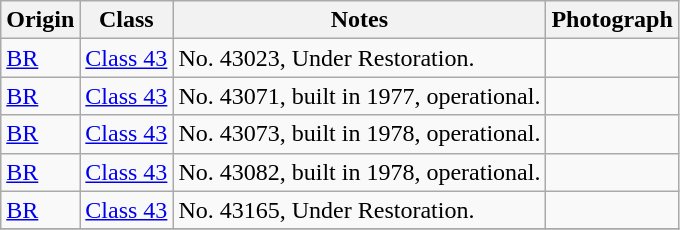<table class="wikitable">
<tr>
<th>Origin</th>
<th>Class</th>
<th>Notes</th>
<th>Photograph</th>
</tr>
<tr>
<td><a href='#'>BR</a></td>
<td><a href='#'>Class 43</a></td>
<td>No. 43023, Under Restoration.</td>
<td></td>
</tr>
<tr>
<td><a href='#'>BR</a></td>
<td><a href='#'>Class 43</a></td>
<td>No. 43071, built in 1977, operational.</td>
<td></td>
</tr>
<tr>
<td><a href='#'>BR</a></td>
<td><a href='#'>Class 43</a></td>
<td>No. 43073, built in 1978, operational.</td>
<td></td>
</tr>
<tr>
<td><a href='#'>BR</a></td>
<td><a href='#'>Class 43</a></td>
<td>No. 43082, built in 1978, operational.</td>
<td></td>
</tr>
<tr>
<td><a href='#'>BR</a></td>
<td><a href='#'>Class 43</a></td>
<td>No. 43165, Under Restoration.</td>
<td></td>
</tr>
<tr>
</tr>
</table>
